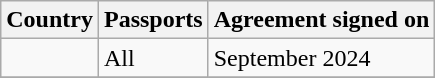<table class="wikitable">
<tr>
<th>Country</th>
<th>Passports</th>
<th>Agreement signed on</th>
</tr>
<tr>
<td></td>
<td>All</td>
<td>September 2024</td>
</tr>
<tr>
</tr>
</table>
